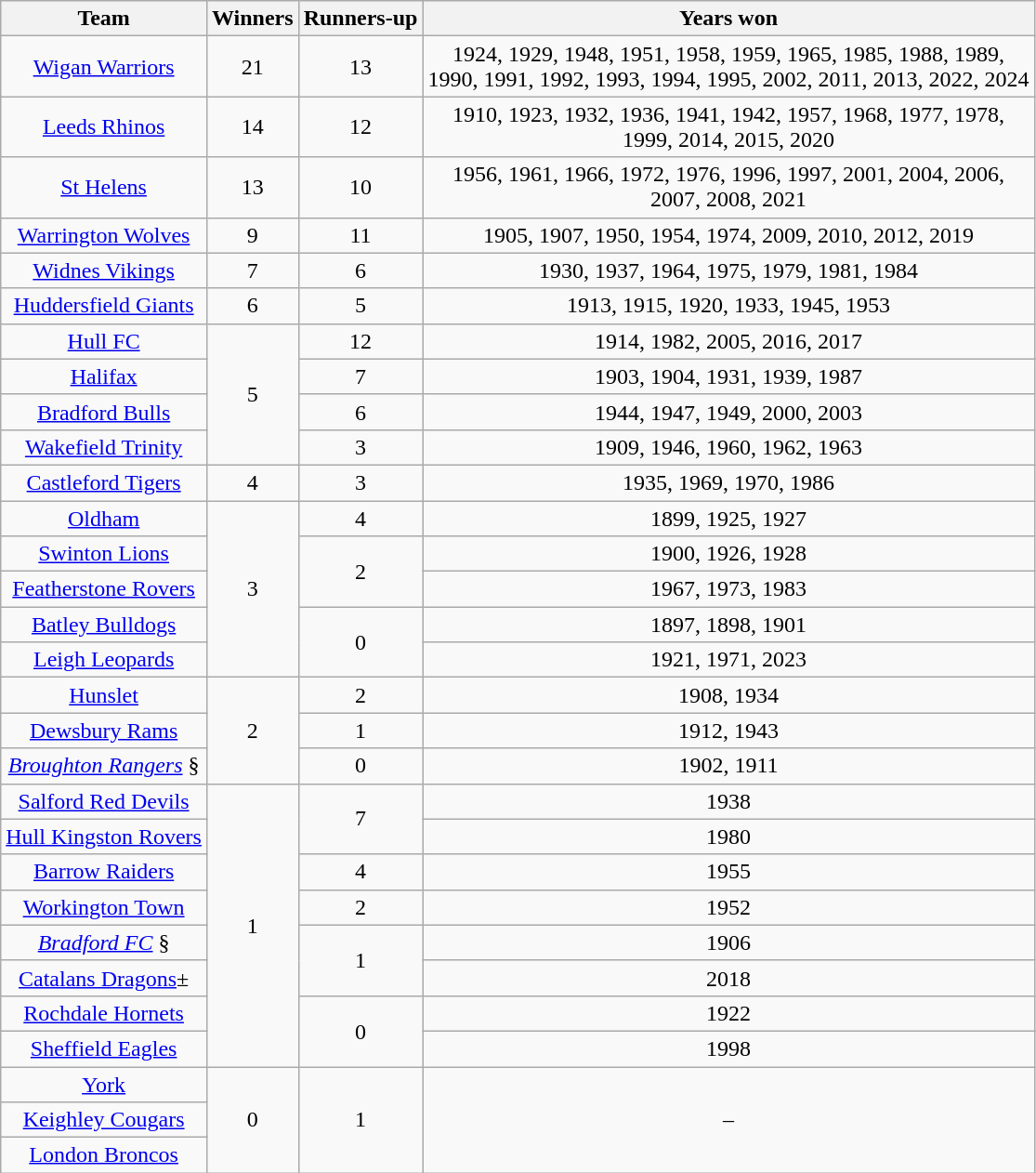<table class="wikitable sortable">
<tr>
<th>Team</th>
<th>Winners</th>
<th>Runners-up</th>
<th>Years won</th>
</tr>
<tr align="center">
<td> <a href='#'>Wigan Warriors</a></td>
<td>21</td>
<td>13</td>
<td>1924, 1929, 1948, 1951, 1958, 1959, 1965, 1985, 1988, 1989,<br>1990, 1991, 1992, 1993, 1994, 1995, 2002, 2011, 2013, 2022, 2024</td>
</tr>
<tr align="center"|>
<td> <a href='#'>Leeds Rhinos</a></td>
<td>14</td>
<td>12</td>
<td>1910, 1923, 1932, 1936, 1941, 1942, 1957, 1968, 1977, 1978,<br>1999, 2014, 2015, 2020</td>
</tr>
<tr align="center"|>
<td> <a href='#'>St Helens</a></td>
<td>13</td>
<td>10</td>
<td>1956, 1961, 1966, 1972, 1976, 1996, 1997, 2001, 2004, 2006,<br>2007, 2008, 2021</td>
</tr>
<tr align="center"|>
<td> <a href='#'>Warrington Wolves</a></td>
<td>9</td>
<td>11</td>
<td>1905, 1907, 1950, 1954, 1974, 2009, 2010, 2012, 2019</td>
</tr>
<tr align="center"|>
<td> <a href='#'>Widnes Vikings</a></td>
<td>7</td>
<td>6</td>
<td>1930, 1937, 1964, 1975, 1979, 1981, 1984</td>
</tr>
<tr align="center"|>
<td> <a href='#'>Huddersfield Giants</a></td>
<td>6</td>
<td>5</td>
<td>1913, 1915, 1920, 1933, 1945, 1953</td>
</tr>
<tr align="center"|>
<td> <a href='#'>Hull FC</a></td>
<td rowspan=4>5</td>
<td>12</td>
<td>1914, 1982, 2005, 2016, 2017</td>
</tr>
<tr align="center"|>
<td> <a href='#'>Halifax</a></td>
<td>7</td>
<td>1903, 1904, 1931, 1939, 1987</td>
</tr>
<tr align="center"|>
<td> <a href='#'>Bradford Bulls</a></td>
<td>6</td>
<td>1944, 1947, 1949, 2000, 2003</td>
</tr>
<tr align="center"|>
<td> <a href='#'>Wakefield Trinity</a></td>
<td>3</td>
<td>1909, 1946, 1960, 1962, 1963</td>
</tr>
<tr align="center"|>
<td> <a href='#'>Castleford Tigers</a></td>
<td>4</td>
<td>3</td>
<td>1935, 1969, 1970, 1986</td>
</tr>
<tr align="center"|>
<td> <a href='#'>Oldham</a></td>
<td rowspan=5>3</td>
<td>4</td>
<td>1899, 1925, 1927</td>
</tr>
<tr align="center"|>
<td> <a href='#'>Swinton Lions</a></td>
<td rowspan=2>2</td>
<td>1900, 1926, 1928</td>
</tr>
<tr align="center"|>
<td> <a href='#'>Featherstone Rovers</a></td>
<td>1967, 1973, 1983</td>
</tr>
<tr align="center"|>
<td> <a href='#'>Batley Bulldogs</a></td>
<td rowspan=2>0</td>
<td>1897, 1898, 1901</td>
</tr>
<tr align="center"|>
<td> <a href='#'>Leigh Leopards</a></td>
<td>1921, 1971, 2023</td>
</tr>
<tr align="center"|>
<td> <a href='#'>Hunslet</a></td>
<td rowspan=3>2</td>
<td>2</td>
<td>1908, 1934</td>
</tr>
<tr align="center"|>
<td> <a href='#'>Dewsbury Rams</a></td>
<td>1</td>
<td>1912, 1943</td>
</tr>
<tr align="center"|>
<td><em><a href='#'>Broughton Rangers</a></em> §</td>
<td>0</td>
<td>1902, 1911</td>
</tr>
<tr align="center"|>
<td> <a href='#'>Salford Red Devils</a></td>
<td rowspan=8>1</td>
<td rowspan=2>7</td>
<td>1938</td>
</tr>
<tr align="center"|>
<td> <a href='#'>Hull Kingston Rovers</a></td>
<td>1980</td>
</tr>
<tr align="center"|>
<td> <a href='#'>Barrow Raiders</a></td>
<td>4</td>
<td>1955</td>
</tr>
<tr align="center"|>
<td> <a href='#'>Workington Town</a></td>
<td>2</td>
<td>1952</td>
</tr>
<tr align="center"|>
<td><em><a href='#'>Bradford FC</a></em> §</td>
<td rowspan=2>1</td>
<td>1906</td>
</tr>
<tr align="center"|>
<td> <a href='#'>Catalans Dragons</a>±</td>
<td>2018</td>
</tr>
<tr align="center"|>
<td> <a href='#'>Rochdale Hornets</a></td>
<td rowspan=2>0</td>
<td>1922</td>
</tr>
<tr align="center"|>
<td> <a href='#'>Sheffield Eagles</a></td>
<td>1998</td>
</tr>
<tr align="center"|>
<td> <a href='#'>York</a></td>
<td rowspan=3>0</td>
<td rowspan=3>1</td>
<td rowspan=3>–</td>
</tr>
<tr align="center"|>
<td> <a href='#'>Keighley Cougars</a></td>
</tr>
<tr align="center"|>
<td> <a href='#'>London Broncos</a></td>
</tr>
</table>
